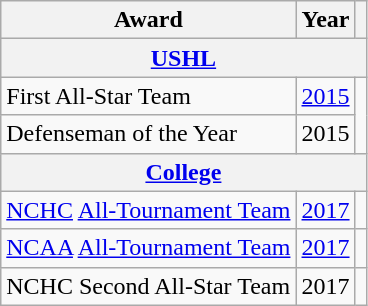<table class="wikitable">
<tr>
<th>Award</th>
<th>Year</th>
<th></th>
</tr>
<tr>
<th colspan="3"><a href='#'>USHL</a></th>
</tr>
<tr>
<td>First All-Star Team</td>
<td><a href='#'>2015</a></td>
<td rowspan="2"></td>
</tr>
<tr>
<td>Defenseman of the Year</td>
<td>2015</td>
</tr>
<tr>
<th colspan="3"><a href='#'>College</a></th>
</tr>
<tr>
<td><a href='#'>NCHC</a> <a href='#'>All-Tournament Team</a></td>
<td><a href='#'>2017</a></td>
<td></td>
</tr>
<tr>
<td><a href='#'>NCAA</a> <a href='#'>All-Tournament Team</a></td>
<td><a href='#'>2017</a></td>
<td></td>
</tr>
<tr>
<td>NCHC Second All-Star Team</td>
<td>2017</td>
<td></td>
</tr>
</table>
